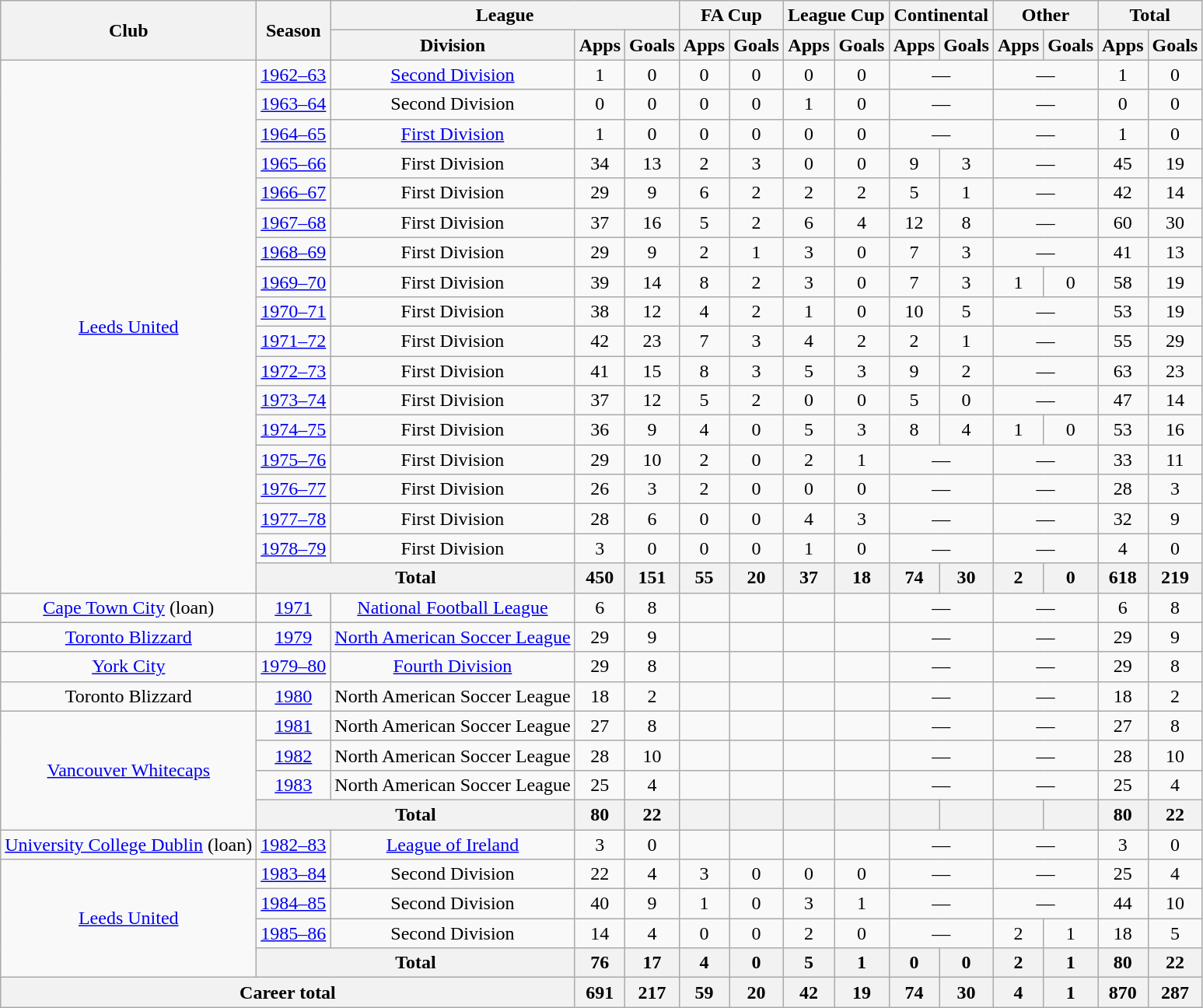<table class="wikitable" style="text-align:center">
<tr>
<th rowspan="2">Club</th>
<th rowspan="2">Season</th>
<th colspan="3">League</th>
<th colspan="2">FA Cup</th>
<th colspan="2">League Cup</th>
<th colspan="2">Continental</th>
<th colspan="2">Other</th>
<th colspan="2">Total</th>
</tr>
<tr>
<th>Division</th>
<th>Apps</th>
<th>Goals</th>
<th>Apps</th>
<th>Goals</th>
<th>Apps</th>
<th>Goals</th>
<th>Apps</th>
<th>Goals</th>
<th>Apps</th>
<th>Goals</th>
<th>Apps</th>
<th>Goals</th>
</tr>
<tr>
<td rowspan="18"><a href='#'>Leeds United</a></td>
<td><a href='#'>1962–63</a></td>
<td><a href='#'>Second Division</a></td>
<td>1</td>
<td>0</td>
<td>0</td>
<td>0</td>
<td>0</td>
<td>0</td>
<td colspan="2">—</td>
<td colspan="2">—</td>
<td>1</td>
<td>0</td>
</tr>
<tr>
<td><a href='#'>1963–64</a></td>
<td>Second Division</td>
<td>0</td>
<td>0</td>
<td>0</td>
<td>0</td>
<td>1</td>
<td>0</td>
<td colspan="2">—</td>
<td colspan="2">—</td>
<td>0</td>
<td>0</td>
</tr>
<tr>
<td><a href='#'>1964–65</a></td>
<td><a href='#'>First Division</a></td>
<td>1</td>
<td>0</td>
<td>0</td>
<td>0</td>
<td>0</td>
<td>0</td>
<td colspan="2">—</td>
<td colspan="2">—</td>
<td>1</td>
<td>0</td>
</tr>
<tr>
<td><a href='#'>1965–66</a></td>
<td>First Division</td>
<td>34</td>
<td>13</td>
<td>2</td>
<td>3</td>
<td>0</td>
<td>0</td>
<td>9</td>
<td>3</td>
<td colspan="2">—</td>
<td>45</td>
<td>19</td>
</tr>
<tr>
<td><a href='#'>1966–67</a></td>
<td>First Division</td>
<td>29</td>
<td>9</td>
<td>6</td>
<td>2</td>
<td>2</td>
<td>2</td>
<td>5</td>
<td>1</td>
<td colspan="2">—</td>
<td>42</td>
<td>14</td>
</tr>
<tr>
<td><a href='#'>1967–68</a></td>
<td>First Division</td>
<td>37</td>
<td>16</td>
<td>5</td>
<td>2</td>
<td>6</td>
<td>4</td>
<td>12</td>
<td>8</td>
<td colspan="2">—</td>
<td>60</td>
<td>30</td>
</tr>
<tr>
<td><a href='#'>1968–69</a></td>
<td>First Division</td>
<td>29</td>
<td>9</td>
<td>2</td>
<td>1</td>
<td>3</td>
<td>0</td>
<td>7</td>
<td>3</td>
<td colspan="2">—</td>
<td>41</td>
<td>13</td>
</tr>
<tr>
<td><a href='#'>1969–70</a></td>
<td>First Division</td>
<td>39</td>
<td>14</td>
<td>8</td>
<td>2</td>
<td>3</td>
<td>0</td>
<td>7</td>
<td>3</td>
<td>1</td>
<td>0</td>
<td>58</td>
<td>19</td>
</tr>
<tr>
<td><a href='#'>1970–71</a></td>
<td>First Division</td>
<td>38</td>
<td>12</td>
<td>4</td>
<td>2</td>
<td>1</td>
<td>0</td>
<td>10</td>
<td>5</td>
<td colspan="2">—</td>
<td>53</td>
<td>19</td>
</tr>
<tr>
<td><a href='#'>1971–72</a></td>
<td>First Division</td>
<td>42</td>
<td>23</td>
<td>7</td>
<td>3</td>
<td>4</td>
<td>2</td>
<td>2</td>
<td>1</td>
<td colspan="2">—</td>
<td>55</td>
<td>29</td>
</tr>
<tr>
<td><a href='#'>1972–73</a></td>
<td>First Division</td>
<td>41</td>
<td>15</td>
<td>8</td>
<td>3</td>
<td>5</td>
<td>3</td>
<td>9</td>
<td>2</td>
<td colspan="2">—</td>
<td>63</td>
<td>23</td>
</tr>
<tr>
<td><a href='#'>1973–74</a></td>
<td>First Division</td>
<td>37</td>
<td>12</td>
<td>5</td>
<td>2</td>
<td>0</td>
<td>0</td>
<td>5</td>
<td>0</td>
<td colspan="2">—</td>
<td>47</td>
<td>14</td>
</tr>
<tr>
<td><a href='#'>1974–75</a></td>
<td>First Division</td>
<td>36</td>
<td>9</td>
<td>4</td>
<td>0</td>
<td>5</td>
<td>3</td>
<td>8</td>
<td>4</td>
<td>1</td>
<td>0</td>
<td>53</td>
<td>16</td>
</tr>
<tr>
<td><a href='#'>1975–76</a></td>
<td>First Division</td>
<td>29</td>
<td>10</td>
<td>2</td>
<td>0</td>
<td>2</td>
<td>1</td>
<td colspan="2">—</td>
<td colspan="2">—</td>
<td>33</td>
<td>11</td>
</tr>
<tr>
<td><a href='#'>1976–77</a></td>
<td>First Division</td>
<td>26</td>
<td>3</td>
<td>2</td>
<td>0</td>
<td>0</td>
<td>0</td>
<td colspan="2">—</td>
<td colspan="2">—</td>
<td>28</td>
<td>3</td>
</tr>
<tr>
<td><a href='#'>1977–78</a></td>
<td>First Division</td>
<td>28</td>
<td>6</td>
<td>0</td>
<td>0</td>
<td>4</td>
<td>3</td>
<td colspan="2">—</td>
<td colspan="2">—</td>
<td>32</td>
<td>9</td>
</tr>
<tr>
<td><a href='#'>1978–79</a></td>
<td>First Division</td>
<td>3</td>
<td>0</td>
<td>0</td>
<td>0</td>
<td>1</td>
<td>0</td>
<td colspan="2">—</td>
<td colspan="2">—</td>
<td>4</td>
<td>0</td>
</tr>
<tr>
<th colspan="2">Total</th>
<th>450</th>
<th>151</th>
<th>55</th>
<th>20</th>
<th>37</th>
<th>18</th>
<th>74</th>
<th>30</th>
<th>2</th>
<th>0</th>
<th>618</th>
<th>219</th>
</tr>
<tr>
<td><a href='#'>Cape Town City</a> (loan)</td>
<td><a href='#'>1971</a></td>
<td><a href='#'>National Football League</a></td>
<td>6</td>
<td>8</td>
<td></td>
<td></td>
<td></td>
<td></td>
<td colspan="2">—</td>
<td colspan="2">—</td>
<td>6</td>
<td>8</td>
</tr>
<tr>
<td><a href='#'>Toronto Blizzard</a></td>
<td><a href='#'>1979</a></td>
<td><a href='#'>North American Soccer League</a></td>
<td>29</td>
<td>9</td>
<td></td>
<td></td>
<td></td>
<td></td>
<td colspan="2">—</td>
<td colspan="2">—</td>
<td>29</td>
<td>9</td>
</tr>
<tr>
<td><a href='#'>York City</a></td>
<td><a href='#'>1979–80</a></td>
<td><a href='#'>Fourth Division</a></td>
<td>29</td>
<td>8</td>
<td></td>
<td></td>
<td></td>
<td></td>
<td colspan="2">—</td>
<td colspan="2">—</td>
<td>29</td>
<td>8</td>
</tr>
<tr>
<td>Toronto Blizzard</td>
<td><a href='#'>1980</a></td>
<td>North American Soccer League</td>
<td>18</td>
<td>2</td>
<td></td>
<td></td>
<td></td>
<td></td>
<td colspan="2">—</td>
<td colspan="2">—</td>
<td>18</td>
<td>2</td>
</tr>
<tr>
<td rowspan="4"><a href='#'>Vancouver Whitecaps</a></td>
<td><a href='#'>1981</a></td>
<td>North American Soccer League</td>
<td>27</td>
<td>8</td>
<td></td>
<td></td>
<td></td>
<td></td>
<td colspan="2">—</td>
<td colspan="2">—</td>
<td>27</td>
<td>8</td>
</tr>
<tr>
<td><a href='#'>1982</a></td>
<td>North American Soccer League</td>
<td>28</td>
<td>10</td>
<td></td>
<td></td>
<td></td>
<td></td>
<td colspan="2">—</td>
<td colspan="2">—</td>
<td>28</td>
<td>10</td>
</tr>
<tr>
<td><a href='#'>1983</a></td>
<td>North American Soccer League</td>
<td>25</td>
<td>4</td>
<td></td>
<td></td>
<td></td>
<td></td>
<td colspan="2">—</td>
<td colspan="2">—</td>
<td>25</td>
<td>4</td>
</tr>
<tr>
<th colspan="2">Total</th>
<th>80</th>
<th>22</th>
<th></th>
<th></th>
<th></th>
<th></th>
<th></th>
<th></th>
<th></th>
<th></th>
<th>80</th>
<th>22</th>
</tr>
<tr>
<td><a href='#'>University College Dublin</a> (loan)</td>
<td><a href='#'>1982–83</a></td>
<td><a href='#'>League of Ireland</a></td>
<td>3</td>
<td>0</td>
<td></td>
<td></td>
<td></td>
<td></td>
<td colspan="2">—</td>
<td colspan="2">—</td>
<td>3</td>
<td>0</td>
</tr>
<tr>
<td rowspan="4"><a href='#'>Leeds United</a></td>
<td><a href='#'>1983–84</a></td>
<td>Second Division</td>
<td>22</td>
<td>4</td>
<td>3</td>
<td>0</td>
<td>0</td>
<td>0</td>
<td colspan="2">—</td>
<td colspan="2">—</td>
<td>25</td>
<td>4</td>
</tr>
<tr>
<td><a href='#'>1984–85</a></td>
<td>Second Division</td>
<td>40</td>
<td>9</td>
<td>1</td>
<td>0</td>
<td>3</td>
<td>1</td>
<td colspan="2">—</td>
<td colspan="2">—</td>
<td>44</td>
<td>10</td>
</tr>
<tr>
<td><a href='#'>1985–86</a></td>
<td>Second Division</td>
<td>14</td>
<td>4</td>
<td>0</td>
<td>0</td>
<td>2</td>
<td>0</td>
<td colspan="2">—</td>
<td>2</td>
<td>1</td>
<td>18</td>
<td>5</td>
</tr>
<tr>
<th colspan="2">Total</th>
<th>76</th>
<th>17</th>
<th>4</th>
<th>0</th>
<th>5</th>
<th>1</th>
<th>0</th>
<th>0</th>
<th>2</th>
<th>1</th>
<th>80</th>
<th>22</th>
</tr>
<tr>
<th colspan="3">Career total</th>
<th>691</th>
<th>217</th>
<th>59</th>
<th>20</th>
<th>42</th>
<th>19</th>
<th>74</th>
<th>30</th>
<th>4</th>
<th>1</th>
<th>870</th>
<th>287</th>
</tr>
</table>
